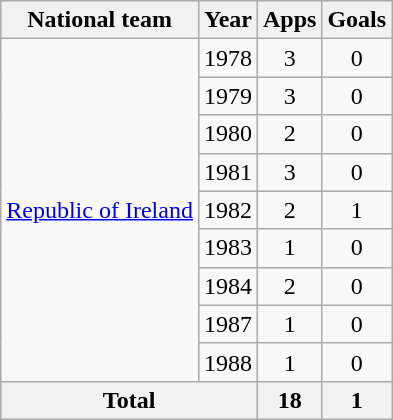<table class=wikitable style="text-align: center">
<tr>
<th>National team</th>
<th>Year</th>
<th>Apps</th>
<th>Goals</th>
</tr>
<tr>
<td rowspan=9><a href='#'>Republic of Ireland</a></td>
<td>1978</td>
<td>3</td>
<td>0</td>
</tr>
<tr>
<td>1979</td>
<td>3</td>
<td>0</td>
</tr>
<tr>
<td>1980</td>
<td>2</td>
<td>0</td>
</tr>
<tr>
<td>1981</td>
<td>3</td>
<td>0</td>
</tr>
<tr>
<td>1982</td>
<td>2</td>
<td>1</td>
</tr>
<tr>
<td>1983</td>
<td>1</td>
<td>0</td>
</tr>
<tr>
<td>1984</td>
<td>2</td>
<td>0</td>
</tr>
<tr>
<td>1987</td>
<td>1</td>
<td>0</td>
</tr>
<tr>
<td>1988</td>
<td>1</td>
<td>0</td>
</tr>
<tr>
<th colspan=2>Total</th>
<th>18</th>
<th>1</th>
</tr>
</table>
